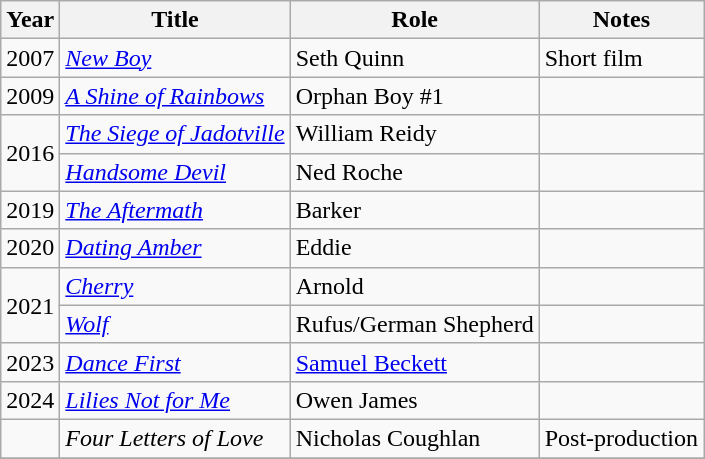<table class="wikitable sortable">
<tr>
<th>Year</th>
<th>Title</th>
<th>Role</th>
<th class="unsortable">Notes</th>
</tr>
<tr>
<td>2007</td>
<td><em><a href='#'>New Boy</a></em></td>
<td>Seth Quinn</td>
<td>Short film</td>
</tr>
<tr>
<td>2009</td>
<td><em><a href='#'>A Shine of Rainbows</a></em></td>
<td>Orphan Boy #1</td>
<td></td>
</tr>
<tr>
<td rowspan="2">2016</td>
<td><em><a href='#'>The Siege of Jadotville</a></em></td>
<td>William Reidy</td>
<td></td>
</tr>
<tr>
<td><em><a href='#'>Handsome Devil</a></em></td>
<td>Ned Roche</td>
<td></td>
</tr>
<tr>
<td>2019</td>
<td><em><a href='#'>The Aftermath</a></em></td>
<td>Barker</td>
<td></td>
</tr>
<tr>
<td>2020</td>
<td><em><a href='#'>Dating Amber</a></em></td>
<td>Eddie</td>
<td></td>
</tr>
<tr>
<td rowspan="2">2021</td>
<td><em><a href='#'>Cherry</a></em></td>
<td>Arnold</td>
<td></td>
</tr>
<tr>
<td><em><a href='#'>Wolf</a></em></td>
<td>Rufus/German Shepherd</td>
<td></td>
</tr>
<tr>
<td>2023</td>
<td><em><a href='#'>Dance First</a></em></td>
<td><a href='#'>Samuel Beckett</a></td>
<td></td>
</tr>
<tr>
<td>2024</td>
<td><em><a href='#'>Lilies Not for Me</a></em></td>
<td>Owen James</td>
<td></td>
</tr>
<tr>
<td></td>
<td><em>Four Letters of Love</em></td>
<td>Nicholas Coughlan</td>
<td>Post-production</td>
</tr>
<tr>
</tr>
</table>
